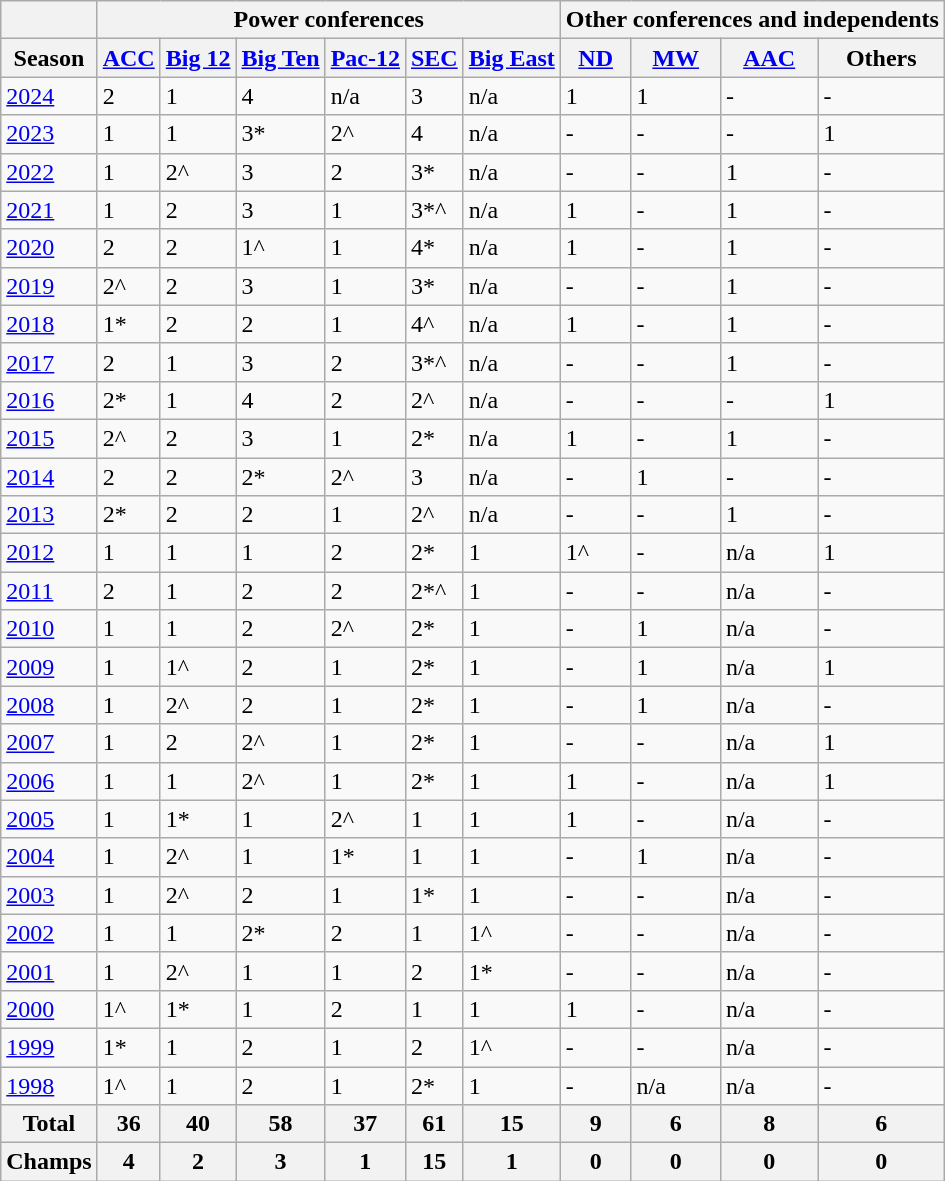<table class="wikitable sortable">
<tr>
<th></th>
<th colspan=6>Power conferences</th>
<th colspan=4>Other conferences and independents</th>
</tr>
<tr>
<th>Season</th>
<th><a href='#'>ACC</a></th>
<th><a href='#'>Big 12</a></th>
<th><a href='#'>Big Ten</a></th>
<th><a href='#'>Pac-12</a></th>
<th><a href='#'>SEC</a></th>
<th><a href='#'>Big East</a></th>
<th><a href='#'>ND</a></th>
<th><a href='#'>MW</a></th>
<th><a href='#'>AAC</a></th>
<th>Others</th>
</tr>
<tr>
<td><a href='#'>2024</a></td>
<td>2</td>
<td>1</td>
<td>4</td>
<td>n/a</td>
<td>3</td>
<td>n/a</td>
<td>1</td>
<td>1</td>
<td>-</td>
<td>-</td>
</tr>
<tr>
<td><a href='#'>2023</a></td>
<td>1</td>
<td>1</td>
<td>3*</td>
<td>2^</td>
<td>4</td>
<td>n/a</td>
<td>-</td>
<td>-</td>
<td>-</td>
<td>1</td>
</tr>
<tr>
<td><a href='#'>2022</a></td>
<td>1</td>
<td>2^</td>
<td>3</td>
<td>2</td>
<td>3*</td>
<td>n/a</td>
<td>-</td>
<td>-</td>
<td>1</td>
<td>-</td>
</tr>
<tr>
<td><a href='#'>2021</a></td>
<td>1</td>
<td>2</td>
<td>3</td>
<td>1</td>
<td>3*^</td>
<td>n/a</td>
<td>1</td>
<td>-</td>
<td>1</td>
<td>-</td>
</tr>
<tr>
<td><a href='#'>2020</a></td>
<td>2</td>
<td>2</td>
<td>1^</td>
<td>1</td>
<td>4*</td>
<td>n/a</td>
<td>1</td>
<td>-</td>
<td>1</td>
<td>-</td>
</tr>
<tr>
<td><a href='#'>2019</a></td>
<td>2^</td>
<td>2</td>
<td>3</td>
<td>1</td>
<td>3*</td>
<td>n/a</td>
<td>-</td>
<td>-</td>
<td>1</td>
<td>-</td>
</tr>
<tr>
<td><a href='#'>2018</a></td>
<td>1*</td>
<td>2</td>
<td>2</td>
<td>1</td>
<td>4^</td>
<td>n/a</td>
<td>1</td>
<td>-</td>
<td>1</td>
<td>-</td>
</tr>
<tr>
<td><a href='#'>2017</a></td>
<td>2</td>
<td>1</td>
<td>3</td>
<td>2</td>
<td>3*^</td>
<td>n/a</td>
<td>-</td>
<td>-</td>
<td>1</td>
<td>-</td>
</tr>
<tr>
<td><a href='#'>2016</a></td>
<td>2*</td>
<td>1</td>
<td>4</td>
<td>2</td>
<td>2^</td>
<td>n/a</td>
<td>-</td>
<td>-</td>
<td>-</td>
<td>1</td>
</tr>
<tr>
<td><a href='#'>2015</a></td>
<td>2^</td>
<td>2</td>
<td>3</td>
<td>1</td>
<td>2*</td>
<td>n/a</td>
<td>1</td>
<td>-</td>
<td>1</td>
<td>-</td>
</tr>
<tr>
<td><a href='#'>2014</a></td>
<td>2</td>
<td>2</td>
<td>2*</td>
<td>2^</td>
<td>3</td>
<td>n/a</td>
<td>-</td>
<td>1</td>
<td>-</td>
<td>-</td>
</tr>
<tr>
<td><a href='#'>2013</a></td>
<td>2*</td>
<td>2</td>
<td>2</td>
<td>1</td>
<td>2^</td>
<td>n/a</td>
<td>-</td>
<td>-</td>
<td>1</td>
<td>-</td>
</tr>
<tr>
<td><a href='#'>2012</a></td>
<td>1</td>
<td>1</td>
<td>1</td>
<td>2</td>
<td>2*</td>
<td>1</td>
<td>1^</td>
<td>-</td>
<td>n/a</td>
<td>1</td>
</tr>
<tr>
<td><a href='#'>2011</a></td>
<td>2</td>
<td>1</td>
<td>2</td>
<td>2</td>
<td>2*^</td>
<td>1</td>
<td>-</td>
<td>-</td>
<td>n/a</td>
<td>-</td>
</tr>
<tr>
<td><a href='#'>2010</a></td>
<td>1</td>
<td>1</td>
<td>2</td>
<td>2^</td>
<td>2*</td>
<td>1</td>
<td>-</td>
<td>1</td>
<td>n/a</td>
<td>-</td>
</tr>
<tr>
<td><a href='#'>2009</a></td>
<td>1</td>
<td>1^</td>
<td>2</td>
<td>1</td>
<td>2*</td>
<td>1</td>
<td>-</td>
<td>1</td>
<td>n/a</td>
<td>1</td>
</tr>
<tr>
<td><a href='#'>2008</a></td>
<td>1</td>
<td>2^</td>
<td>2</td>
<td>1</td>
<td>2*</td>
<td>1</td>
<td>-</td>
<td>1</td>
<td>n/a</td>
<td>-</td>
</tr>
<tr>
<td><a href='#'>2007</a></td>
<td>1</td>
<td>2</td>
<td>2^</td>
<td>1</td>
<td>2*</td>
<td>1</td>
<td>-</td>
<td>-</td>
<td>n/a</td>
<td>1</td>
</tr>
<tr>
<td><a href='#'>2006</a></td>
<td>1</td>
<td>1</td>
<td>2^</td>
<td>1</td>
<td>2*</td>
<td>1</td>
<td>1</td>
<td>-</td>
<td>n/a</td>
<td>1</td>
</tr>
<tr>
<td><a href='#'>2005</a></td>
<td>1</td>
<td>1*</td>
<td>1</td>
<td>2^</td>
<td>1</td>
<td>1</td>
<td>1</td>
<td>-</td>
<td>n/a</td>
<td>-</td>
</tr>
<tr>
<td><a href='#'>2004</a></td>
<td>1</td>
<td>2^</td>
<td>1</td>
<td>1*</td>
<td>1</td>
<td>1</td>
<td>-</td>
<td>1</td>
<td>n/a</td>
<td>-</td>
</tr>
<tr>
<td><a href='#'>2003</a></td>
<td>1</td>
<td>2^</td>
<td>2</td>
<td>1</td>
<td>1*</td>
<td>1</td>
<td>-</td>
<td>-</td>
<td>n/a</td>
<td>-</td>
</tr>
<tr>
<td><a href='#'>2002</a></td>
<td>1</td>
<td>1</td>
<td>2*</td>
<td>2</td>
<td>1</td>
<td>1^</td>
<td>-</td>
<td>-</td>
<td>n/a</td>
<td>-</td>
</tr>
<tr>
<td><a href='#'>2001</a></td>
<td>1</td>
<td>2^</td>
<td>1</td>
<td>1</td>
<td>2</td>
<td>1*</td>
<td>-</td>
<td>-</td>
<td>n/a</td>
<td>-</td>
</tr>
<tr>
<td><a href='#'>2000</a></td>
<td>1^</td>
<td>1*</td>
<td>1</td>
<td>2</td>
<td>1</td>
<td>1</td>
<td>1</td>
<td>-</td>
<td>n/a</td>
<td>-</td>
</tr>
<tr>
<td><a href='#'>1999</a></td>
<td>1*</td>
<td>1</td>
<td>2</td>
<td>1</td>
<td>2</td>
<td>1^</td>
<td>-</td>
<td>-</td>
<td>n/a</td>
<td>-</td>
</tr>
<tr>
<td><a href='#'>1998</a></td>
<td>1^</td>
<td>1</td>
<td>2</td>
<td>1</td>
<td>2*</td>
<td>1</td>
<td>-</td>
<td>n/a</td>
<td>n/a</td>
<td>-</td>
</tr>
<tr class="sortbottom">
<th>Total</th>
<th>36</th>
<th>40</th>
<th>58</th>
<th>37</th>
<th>61</th>
<th>15</th>
<th>9</th>
<th>6</th>
<th>8</th>
<th>6</th>
</tr>
<tr class="sortbottom">
<th>Champs</th>
<th>4</th>
<th>2</th>
<th>3</th>
<th>1</th>
<th>15</th>
<th>1</th>
<th>0</th>
<th>0</th>
<th>0</th>
<th>0</th>
</tr>
</table>
